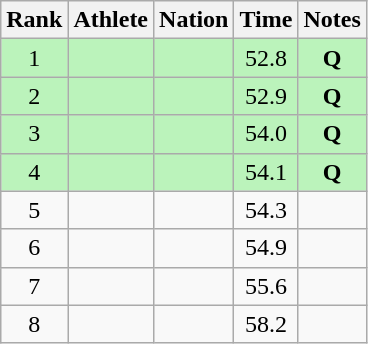<table class="wikitable sortable" style="text-align:center">
<tr>
<th>Rank</th>
<th>Athlete</th>
<th>Nation</th>
<th>Time</th>
<th>Notes</th>
</tr>
<tr bgcolor=#bbf3bb>
<td>1</td>
<td align=left></td>
<td align=left></td>
<td>52.8</td>
<td><strong>Q</strong></td>
</tr>
<tr bgcolor=#bbf3bb>
<td>2</td>
<td align=left></td>
<td align=left></td>
<td>52.9</td>
<td><strong>Q</strong></td>
</tr>
<tr bgcolor=#bbf3bb>
<td>3</td>
<td align=left></td>
<td align=left></td>
<td>54.0</td>
<td><strong>Q</strong></td>
</tr>
<tr bgcolor=#bbf3bb>
<td>4</td>
<td align=left></td>
<td align=left></td>
<td>54.1</td>
<td><strong>Q</strong></td>
</tr>
<tr>
<td>5</td>
<td align=left></td>
<td align=left></td>
<td>54.3</td>
<td></td>
</tr>
<tr>
<td>6</td>
<td align=left></td>
<td align=left></td>
<td>54.9</td>
<td></td>
</tr>
<tr>
<td>7</td>
<td align=left></td>
<td align=left></td>
<td>55.6</td>
<td></td>
</tr>
<tr>
<td>8</td>
<td align=left></td>
<td align=left></td>
<td>58.2</td>
<td></td>
</tr>
</table>
